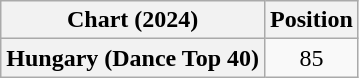<table class="wikitable plainrowheaders" style="text-align:center">
<tr>
<th scope="col">Chart (2024)</th>
<th scope="col">Position</th>
</tr>
<tr>
<th scope="row">Hungary (Dance Top 40)</th>
<td>85</td>
</tr>
</table>
